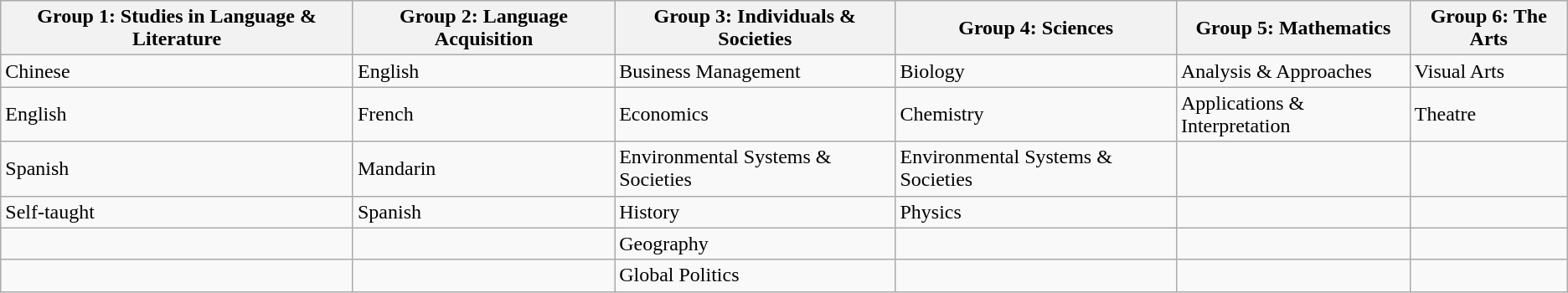<table class="wikitable">
<tr>
<th>Group 1: Studies in Language & Literature</th>
<th>Group 2: Language Acquisition</th>
<th>Group 3: Individuals & Societies</th>
<th>Group 4: Sciences</th>
<th>Group 5: Mathematics</th>
<th>Group 6: The Arts</th>
</tr>
<tr>
<td>Chinese</td>
<td>English</td>
<td>Business Management</td>
<td>Biology</td>
<td>Analysis & Approaches</td>
<td>Visual Arts</td>
</tr>
<tr>
<td>English</td>
<td>French</td>
<td>Economics</td>
<td>Chemistry</td>
<td>Applications & Interpretation</td>
<td>Theatre</td>
</tr>
<tr>
<td>Spanish</td>
<td>Mandarin</td>
<td>Environmental Systems & Societies</td>
<td>Environmental Systems & Societies</td>
<td></td>
<td></td>
</tr>
<tr>
<td>Self-taught</td>
<td>Spanish</td>
<td>History</td>
<td>Physics</td>
<td></td>
<td></td>
</tr>
<tr>
<td></td>
<td></td>
<td>Geography</td>
<td></td>
<td></td>
<td></td>
</tr>
<tr>
<td></td>
<td></td>
<td>Global Politics</td>
<td></td>
<td></td>
<td></td>
</tr>
</table>
